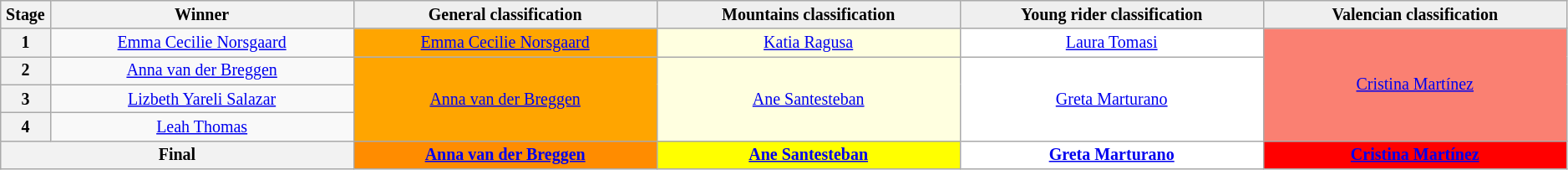<table class="wikitable" style="text-align: center; font-size:smaller;">
<tr style="background-color: #efefef;">
<th style="width:1%;">Stage</th>
<th style="width:16.5%;">Winner</th>
<th style="background:#efefef; width:16.5%;">General classification<br></th>
<th style="background:#efefef; width:16.5%;">Mountains classification<br></th>
<th style="background:#efefef; width:16.5%;">Young rider classification<br></th>
<th style="background:#efefef; width:16.5%;">Valencian classification<br></th>
</tr>
<tr>
<th>1</th>
<td><a href='#'>Emma Cecilie Norsgaard</a></td>
<td style="background:orange;" rowspan=1><a href='#'>Emma Cecilie Norsgaard</a></td>
<td style="background:lightyellow;" rowspan=1><a href='#'>Katia Ragusa</a></td>
<td style="background:white;"><a href='#'>Laura Tomasi</a></td>
<td style="background:salmon;" rowspan=4><a href='#'>Cristina Martínez</a></td>
</tr>
<tr>
<th>2</th>
<td><a href='#'>Anna van der Breggen</a></td>
<td style="background:orange;" rowspan=3><a href='#'>Anna van der Breggen</a></td>
<td style="background:lightyellow;" rowspan=3><a href='#'>Ane Santesteban</a></td>
<td style="background:white;" rowspan=3><a href='#'>Greta Marturano</a></td>
</tr>
<tr>
<th>3</th>
<td><a href='#'>Lizbeth Yareli Salazar</a></td>
</tr>
<tr>
<th>4</th>
<td><a href='#'>Leah Thomas</a></td>
</tr>
<tr>
<th colspan=2>Final</th>
<th style="background:darkorange;"><a href='#'>Anna van der Breggen</a></th>
<th style="background:yellow;"><a href='#'>Ane Santesteban</a></th>
<th style="background:white;"><a href='#'>Greta Marturano</a></th>
<th style="background:red;"><a href='#'>Cristina Martínez</a></th>
</tr>
</table>
